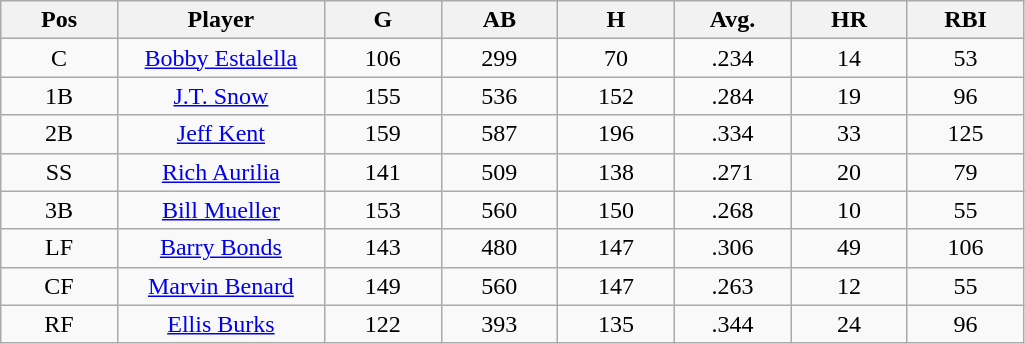<table class="wikitable sortable">
<tr>
<th bgcolor="#DDDDFF" width="9%">Pos</th>
<th bgcolor="#DDDDFF" width="16%">Player</th>
<th bgcolor="#DDDDFF" width="9%">G</th>
<th bgcolor="#DDDDFF" width="9%">AB</th>
<th bgcolor="#DDDDFF" width="9%">H</th>
<th bgcolor="#DDDDFF" width="9%">Avg.</th>
<th bgcolor="#DDDDFF" width="9%">HR</th>
<th bgcolor="#DDDDFF" width="9%">RBI</th>
</tr>
<tr align="center">
<td>C</td>
<td><a href='#'>Bobby Estalella</a></td>
<td>106</td>
<td>299</td>
<td>70</td>
<td>.234</td>
<td>14</td>
<td>53</td>
</tr>
<tr align="center">
<td>1B</td>
<td><a href='#'>J.T. Snow</a></td>
<td>155</td>
<td>536</td>
<td>152</td>
<td>.284</td>
<td>19</td>
<td>96</td>
</tr>
<tr align="center">
<td>2B</td>
<td><a href='#'>Jeff Kent</a></td>
<td>159</td>
<td>587</td>
<td>196</td>
<td>.334</td>
<td>33</td>
<td>125</td>
</tr>
<tr align="center">
<td>SS</td>
<td><a href='#'>Rich Aurilia</a></td>
<td>141</td>
<td>509</td>
<td>138</td>
<td>.271</td>
<td>20</td>
<td>79</td>
</tr>
<tr align="center">
<td>3B</td>
<td><a href='#'>Bill Mueller</a></td>
<td>153</td>
<td>560</td>
<td>150</td>
<td>.268</td>
<td>10</td>
<td>55</td>
</tr>
<tr align="center">
<td>LF</td>
<td><a href='#'>Barry Bonds</a></td>
<td>143</td>
<td>480</td>
<td>147</td>
<td>.306</td>
<td>49</td>
<td>106</td>
</tr>
<tr align="center">
<td>CF</td>
<td><a href='#'>Marvin Benard</a></td>
<td>149</td>
<td>560</td>
<td>147</td>
<td>.263</td>
<td>12</td>
<td>55</td>
</tr>
<tr align="center">
<td>RF</td>
<td><a href='#'>Ellis Burks</a></td>
<td>122</td>
<td>393</td>
<td>135</td>
<td>.344</td>
<td>24</td>
<td>96</td>
</tr>
</table>
